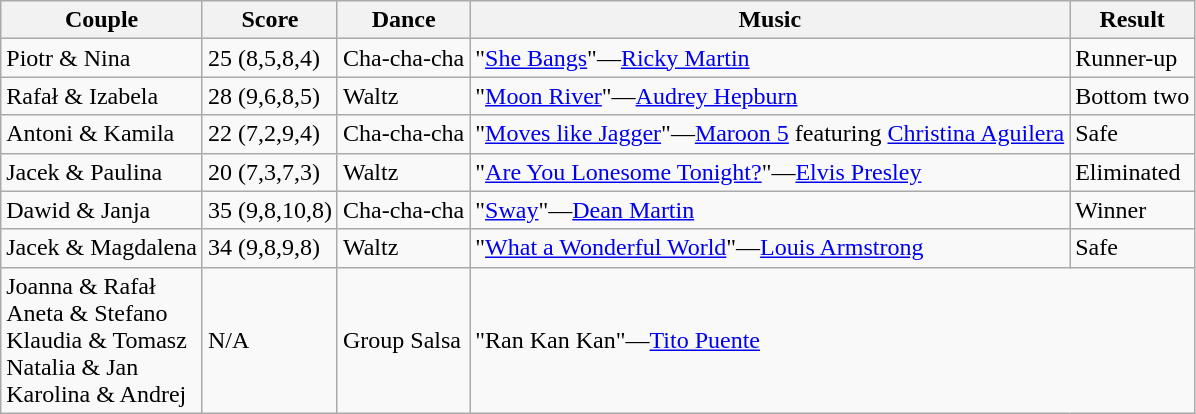<table class="wikitable">
<tr>
<th>Couple</th>
<th>Score</th>
<th>Dance</th>
<th>Music</th>
<th>Result</th>
</tr>
<tr>
<td>Piotr & Nina</td>
<td>25 (8,5,8,4)</td>
<td>Cha-cha-cha</td>
<td>"<a href='#'>She Bangs</a>"—<a href='#'>Ricky Martin</a></td>
<td>Runner-up</td>
</tr>
<tr>
<td>Rafał & Izabela</td>
<td>28 (9,6,8,5)</td>
<td>Waltz</td>
<td>"<a href='#'>Moon River</a>"—<a href='#'>Audrey Hepburn</a></td>
<td>Bottom two</td>
</tr>
<tr>
<td>Antoni & Kamila</td>
<td>22 (7,2,9,4)</td>
<td>Cha-cha-cha</td>
<td>"<a href='#'>Moves like Jagger</a>"—<a href='#'>Maroon 5</a> featuring <a href='#'>Christina Aguilera</a></td>
<td>Safe</td>
</tr>
<tr>
<td>Jacek & Paulina</td>
<td>20 (7,3,7,3)</td>
<td>Waltz</td>
<td>"<a href='#'>Are You Lonesome Tonight?</a>"—<a href='#'>Elvis Presley</a></td>
<td>Eliminated</td>
</tr>
<tr>
<td>Dawid & Janja</td>
<td>35 (9,8,10,8)</td>
<td>Cha-cha-cha</td>
<td>"<a href='#'>Sway</a>"—<a href='#'>Dean Martin</a></td>
<td>Winner</td>
</tr>
<tr>
<td>Jacek & Magdalena</td>
<td>34 (9,8,9,8)</td>
<td>Waltz</td>
<td>"<a href='#'>What a Wonderful World</a>"—<a href='#'>Louis Armstrong</a></td>
<td>Safe</td>
</tr>
<tr>
<td>Joanna & Rafał<br>Aneta & Stefano<br>Klaudia & Tomasz<br>Natalia & Jan<br>Karolina & Andrej</td>
<td>N/A</td>
<td>Group Salsa</td>
<td colspan=2>"Ran Kan Kan"—<a href='#'>Tito Puente</a></td>
</tr>
</table>
